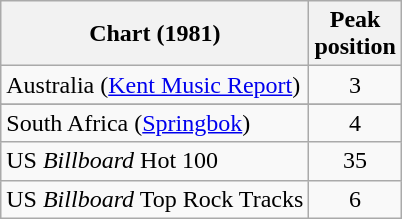<table class="wikitable sortable">
<tr>
<th scope="col">Chart (1981)</th>
<th scope="col">Peak<br>position</th>
</tr>
<tr>
<td>Australia (<a href='#'>Kent Music Report</a>)</td>
<td align="center">3</td>
</tr>
<tr>
</tr>
<tr>
</tr>
<tr>
<td>South Africa (<a href='#'>Springbok</a>)</td>
<td align="center">4</td>
</tr>
<tr>
<td>US <em>Billboard</em> Hot 100</td>
<td align="center">35</td>
</tr>
<tr>
<td>US <em>Billboard</em> Top Rock Tracks</td>
<td align="center">6</td>
</tr>
</table>
